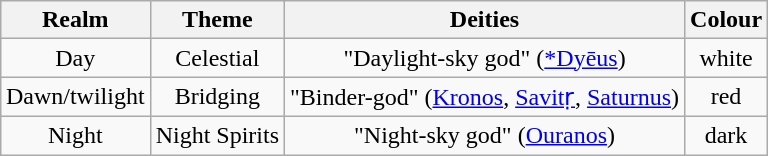<table class="wikitable" style="margin-left: auto; margin-right: auto; border: none; text-align: center;">
<tr>
<th>Realm</th>
<th>Theme</th>
<th>Deities</th>
<th>Colour</th>
</tr>
<tr>
<td>Day</td>
<td>Celestial</td>
<td>"Daylight-sky god" (<a href='#'>*Dyēus</a>)</td>
<td>white</td>
</tr>
<tr>
<td>Dawn/twilight</td>
<td>Bridging</td>
<td>"Binder-god" (<a href='#'>Kronos</a>, <a href='#'>Savitṛ</a>, <a href='#'>Saturnus</a>)</td>
<td>red</td>
</tr>
<tr>
<td>Night</td>
<td>Night Spirits</td>
<td>"Night-sky god" (<a href='#'>Ouranos</a>)</td>
<td>dark</td>
</tr>
</table>
